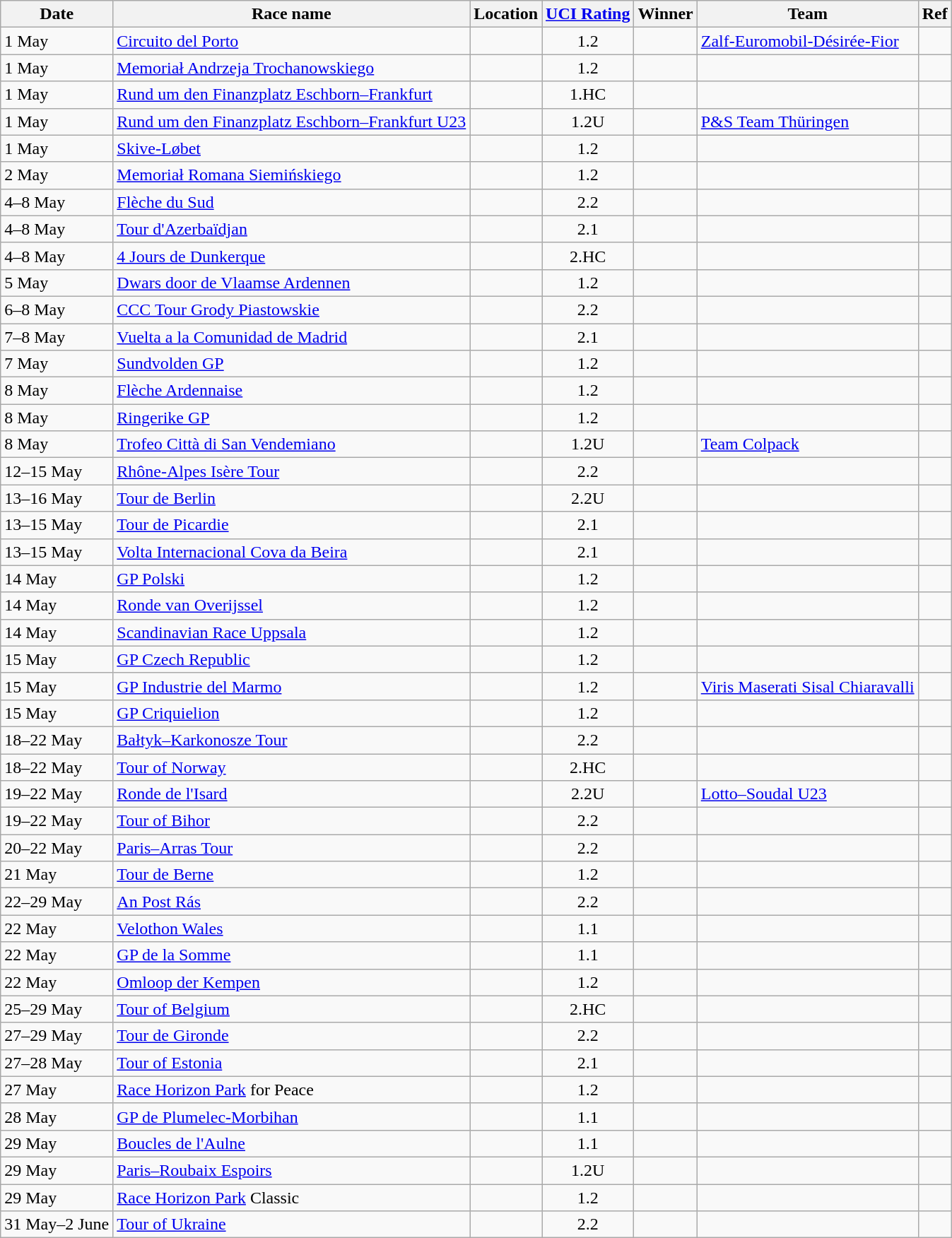<table class="wikitable sortable">
<tr>
<th>Date</th>
<th>Race name</th>
<th>Location</th>
<th><a href='#'>UCI Rating</a></th>
<th>Winner</th>
<th>Team</th>
<th>Ref</th>
</tr>
<tr>
<td>1 May</td>
<td><a href='#'>Circuito del Porto</a></td>
<td></td>
<td align=center>1.2</td>
<td></td>
<td><a href='#'>Zalf-Euromobil-Désirée-Fior</a></td>
<td align=center></td>
</tr>
<tr>
<td>1 May</td>
<td><a href='#'>Memoriał Andrzeja Trochanowskiego</a></td>
<td></td>
<td align=center>1.2</td>
<td></td>
<td></td>
<td align=center></td>
</tr>
<tr>
<td>1 May</td>
<td><a href='#'>Rund um den Finanzplatz Eschborn–Frankfurt</a></td>
<td></td>
<td align=center>1.HC</td>
<td></td>
<td></td>
<td align=center></td>
</tr>
<tr>
<td>1 May</td>
<td><a href='#'>Rund um den Finanzplatz Eschborn–Frankfurt U23</a></td>
<td></td>
<td align=center>1.2U</td>
<td></td>
<td><a href='#'>P&S Team Thüringen</a></td>
<td align=center></td>
</tr>
<tr>
<td>1 May</td>
<td><a href='#'>Skive-Løbet</a></td>
<td></td>
<td align=center>1.2</td>
<td></td>
<td></td>
<td align=center></td>
</tr>
<tr>
<td>2 May</td>
<td><a href='#'>Memoriał Romana Siemińskiego</a></td>
<td></td>
<td align=center>1.2</td>
<td></td>
<td></td>
<td align=center></td>
</tr>
<tr>
<td>4–8 May</td>
<td><a href='#'>Flèche du Sud</a></td>
<td></td>
<td align=center>2.2</td>
<td></td>
<td></td>
<td align=center></td>
</tr>
<tr>
<td>4–8 May</td>
<td><a href='#'>Tour d'Azerbaïdjan</a></td>
<td></td>
<td align=center>2.1</td>
<td></td>
<td></td>
<td align=center></td>
</tr>
<tr>
<td>4–8 May</td>
<td><a href='#'>4 Jours de Dunkerque</a></td>
<td></td>
<td align=center>2.HC</td>
<td></td>
<td></td>
<td align=center></td>
</tr>
<tr>
<td>5 May</td>
<td><a href='#'>Dwars door de Vlaamse Ardennen</a></td>
<td></td>
<td align=center>1.2</td>
<td></td>
<td></td>
<td align=center></td>
</tr>
<tr>
<td>6–8 May</td>
<td><a href='#'>CCC Tour Grody Piastowskie</a></td>
<td></td>
<td align=center>2.2</td>
<td></td>
<td></td>
<td align=center></td>
</tr>
<tr>
<td>7–8 May</td>
<td><a href='#'>Vuelta a la Comunidad de Madrid</a></td>
<td></td>
<td align=center>2.1</td>
<td></td>
<td></td>
<td align=center></td>
</tr>
<tr>
<td>7 May</td>
<td><a href='#'>Sundvolden GP</a></td>
<td></td>
<td align=center>1.2</td>
<td></td>
<td></td>
<td align=center></td>
</tr>
<tr>
<td>8 May</td>
<td><a href='#'>Flèche Ardennaise</a></td>
<td></td>
<td align=center>1.2</td>
<td></td>
<td></td>
<td align=center></td>
</tr>
<tr>
<td>8 May</td>
<td><a href='#'>Ringerike GP</a></td>
<td></td>
<td align=center>1.2</td>
<td></td>
<td></td>
<td align=center></td>
</tr>
<tr>
<td>8 May</td>
<td><a href='#'>Trofeo Città di San Vendemiano</a></td>
<td></td>
<td align=center>1.2U</td>
<td></td>
<td><a href='#'>Team Colpack</a></td>
<td align=center></td>
</tr>
<tr>
<td>12–15 May</td>
<td><a href='#'>Rhône-Alpes Isère Tour</a></td>
<td></td>
<td align=center>2.2</td>
<td></td>
<td></td>
<td align=center></td>
</tr>
<tr>
<td>13–16 May</td>
<td><a href='#'>Tour de Berlin</a></td>
<td></td>
<td align=center>2.2U</td>
<td></td>
<td></td>
<td align=center></td>
</tr>
<tr>
<td>13–15 May</td>
<td><a href='#'>Tour de Picardie</a></td>
<td></td>
<td align=center>2.1</td>
<td></td>
<td></td>
<td align=center></td>
</tr>
<tr>
<td>13–15 May</td>
<td><a href='#'>Volta Internacional Cova da Beira</a></td>
<td></td>
<td align=center>2.1</td>
<td></td>
<td></td>
<td align=center></td>
</tr>
<tr>
<td>14 May</td>
<td><a href='#'>GP Polski</a></td>
<td></td>
<td align=center>1.2</td>
<td></td>
<td></td>
<td align=center></td>
</tr>
<tr>
<td>14 May</td>
<td><a href='#'>Ronde van Overijssel</a></td>
<td></td>
<td align=center>1.2</td>
<td></td>
<td></td>
<td align=center></td>
</tr>
<tr>
<td>14 May</td>
<td><a href='#'>Scandinavian Race Uppsala</a></td>
<td></td>
<td align=center>1.2</td>
<td></td>
<td></td>
<td align=center></td>
</tr>
<tr>
<td>15 May</td>
<td><a href='#'>GP Czech Republic</a></td>
<td></td>
<td align=center>1.2</td>
<td></td>
<td></td>
<td align=center></td>
</tr>
<tr>
<td>15 May</td>
<td><a href='#'>GP Industrie del Marmo</a></td>
<td></td>
<td align=center>1.2</td>
<td></td>
<td><a href='#'>Viris Maserati Sisal Chiaravalli</a></td>
<td align=center></td>
</tr>
<tr>
<td>15 May</td>
<td><a href='#'>GP Criquielion</a></td>
<td></td>
<td align=center>1.2</td>
<td></td>
<td></td>
<td align=center></td>
</tr>
<tr>
<td>18–22 May</td>
<td><a href='#'>Bałtyk–Karkonosze Tour</a></td>
<td></td>
<td align=center>2.2</td>
<td></td>
<td></td>
<td align=center></td>
</tr>
<tr>
<td>18–22 May</td>
<td><a href='#'>Tour of Norway</a></td>
<td></td>
<td align=center>2.HC</td>
<td></td>
<td></td>
<td align=center></td>
</tr>
<tr>
<td>19–22 May</td>
<td><a href='#'>Ronde de l'Isard</a></td>
<td></td>
<td align=center>2.2U</td>
<td></td>
<td><a href='#'>Lotto–Soudal U23</a></td>
<td align=center></td>
</tr>
<tr>
<td>19–22 May</td>
<td><a href='#'>Tour of Bihor</a></td>
<td></td>
<td align=center>2.2</td>
<td></td>
<td></td>
<td align=center></td>
</tr>
<tr>
<td>20–22 May</td>
<td><a href='#'>Paris–Arras Tour</a></td>
<td></td>
<td align=center>2.2</td>
<td></td>
<td></td>
<td align=center></td>
</tr>
<tr>
<td>21 May</td>
<td><a href='#'>Tour de Berne</a></td>
<td></td>
<td align=center>1.2</td>
<td></td>
<td></td>
<td align=center></td>
</tr>
<tr>
<td>22–29 May</td>
<td><a href='#'>An Post Rás</a></td>
<td></td>
<td align=center>2.2</td>
<td></td>
<td></td>
<td align=center></td>
</tr>
<tr>
<td>22 May</td>
<td><a href='#'>Velothon Wales</a></td>
<td></td>
<td align=center>1.1</td>
<td></td>
<td></td>
<td align=center></td>
</tr>
<tr>
<td>22 May</td>
<td><a href='#'>GP de la Somme</a></td>
<td></td>
<td align=center>1.1</td>
<td></td>
<td></td>
<td align=center></td>
</tr>
<tr>
<td>22 May</td>
<td><a href='#'>Omloop der Kempen</a></td>
<td></td>
<td align=center>1.2</td>
<td></td>
<td></td>
<td align=center></td>
</tr>
<tr>
<td>25–29 May</td>
<td><a href='#'>Tour of Belgium</a></td>
<td></td>
<td align=center>2.HC</td>
<td></td>
<td></td>
<td align=center></td>
</tr>
<tr>
<td>27–29 May</td>
<td><a href='#'>Tour de Gironde</a></td>
<td></td>
<td align=center>2.2</td>
<td></td>
<td></td>
<td align=center></td>
</tr>
<tr>
<td>27–28 May</td>
<td><a href='#'>Tour of Estonia</a></td>
<td></td>
<td align=center>2.1</td>
<td></td>
<td></td>
<td align=center></td>
</tr>
<tr>
<td>27 May</td>
<td><a href='#'>Race Horizon Park</a> for Peace</td>
<td></td>
<td align=center>1.2</td>
<td></td>
<td></td>
<td align=center></td>
</tr>
<tr>
<td>28 May</td>
<td><a href='#'>GP de Plumelec-Morbihan</a></td>
<td></td>
<td align=center>1.1</td>
<td></td>
<td></td>
<td align=center></td>
</tr>
<tr>
<td>29 May</td>
<td><a href='#'>Boucles de l'Aulne</a></td>
<td></td>
<td align=center>1.1</td>
<td></td>
<td></td>
<td align=center></td>
</tr>
<tr>
<td>29 May</td>
<td><a href='#'>Paris–Roubaix Espoirs</a></td>
<td></td>
<td align=center>1.2U</td>
<td></td>
<td></td>
<td align=center></td>
</tr>
<tr>
<td>29 May</td>
<td><a href='#'>Race Horizon Park</a> Classic</td>
<td></td>
<td align=center>1.2</td>
<td></td>
<td></td>
<td align=center></td>
</tr>
<tr>
<td>31 May–2 June</td>
<td><a href='#'>Tour of Ukraine</a></td>
<td></td>
<td align=center>2.2</td>
<td></td>
<td></td>
<td align=center></td>
</tr>
</table>
